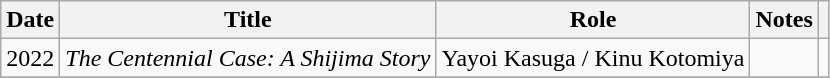<table class="wikitable">
<tr>
<th>Date</th>
<th>Title</th>
<th>Role</th>
<th>Notes</th>
<th></th>
</tr>
<tr>
<td>2022</td>
<td><em>The Centennial Case: A Shijima Story</em></td>
<td>Yayoi Kasuga / Kinu Kotomiya</td>
<td></td>
<td></td>
</tr>
<tr>
</tr>
</table>
